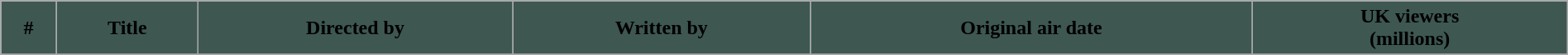<table class="wikitable plainrowheaders" width="100%" style="background:#FFFFFF;">
<tr>
<th style="background: #3e5751;">#</th>
<th style="background: #3e5751;">Title</th>
<th style="background: #3e5751;">Directed by</th>
<th style="background: #3e5751;">Written by</th>
<th style="background: #3e5751;">Original air date</th>
<th style="background: #3e5751;">UK viewers<br>(millions)</th>
</tr>
<tr>
</tr>
</table>
